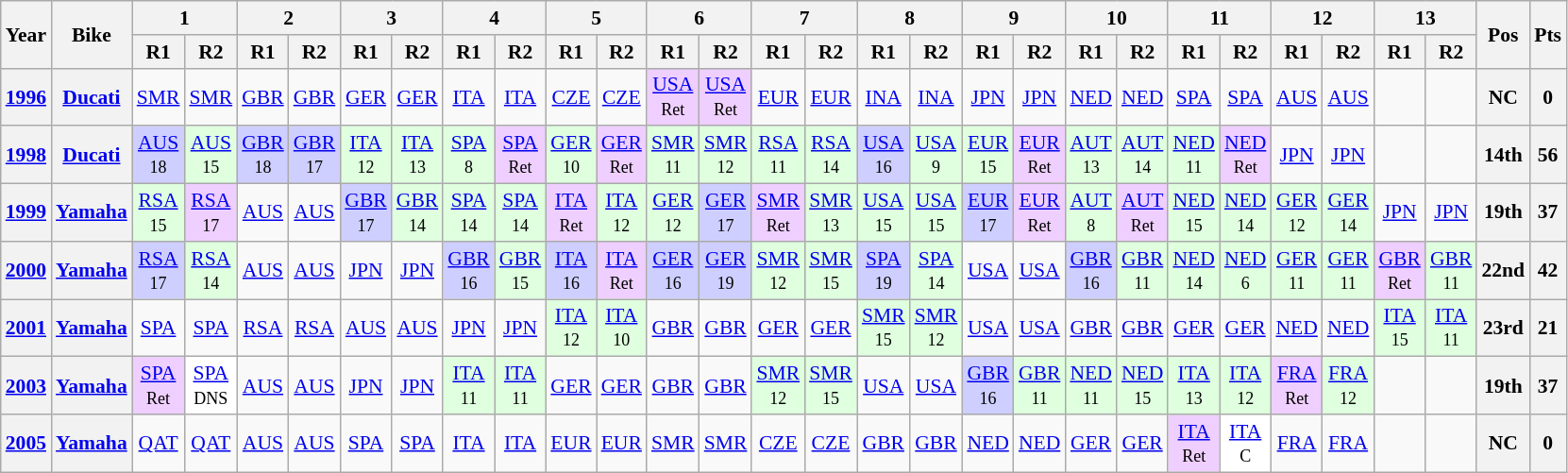<table class="wikitable" style="text-align:center; font-size:90%">
<tr>
<th valign="middle" rowspan=2>Year</th>
<th valign="middle" rowspan=2>Bike</th>
<th colspan=2>1</th>
<th colspan=2>2</th>
<th colspan=2>3</th>
<th colspan=2>4</th>
<th colspan=2>5</th>
<th colspan=2>6</th>
<th colspan=2>7</th>
<th colspan=2>8</th>
<th colspan=2>9</th>
<th colspan=2>10</th>
<th colspan=2>11</th>
<th colspan=2>12</th>
<th colspan=2>13</th>
<th rowspan=2>Pos</th>
<th rowspan=2>Pts</th>
</tr>
<tr>
<th>R1</th>
<th>R2</th>
<th>R1</th>
<th>R2</th>
<th>R1</th>
<th>R2</th>
<th>R1</th>
<th>R2</th>
<th>R1</th>
<th>R2</th>
<th>R1</th>
<th>R2</th>
<th>R1</th>
<th>R2</th>
<th>R1</th>
<th>R2</th>
<th>R1</th>
<th>R2</th>
<th>R1</th>
<th>R2</th>
<th>R1</th>
<th>R2</th>
<th>R1</th>
<th>R2</th>
<th>R1</th>
<th>R2</th>
</tr>
<tr>
<th><a href='#'>1996</a></th>
<th><a href='#'>Ducati</a></th>
<td><a href='#'>SMR</a></td>
<td><a href='#'>SMR</a></td>
<td><a href='#'>GBR</a></td>
<td><a href='#'>GBR</a></td>
<td><a href='#'>GER</a></td>
<td><a href='#'>GER</a></td>
<td><a href='#'>ITA</a></td>
<td><a href='#'>ITA</a></td>
<td><a href='#'>CZE</a></td>
<td><a href='#'>CZE</a></td>
<td style="background:#efcfff;"><a href='#'>USA</a><br><small>Ret</small></td>
<td style="background:#efcfff;"><a href='#'>USA</a><br><small>Ret</small></td>
<td><a href='#'>EUR</a></td>
<td><a href='#'>EUR</a></td>
<td><a href='#'>INA</a></td>
<td><a href='#'>INA</a></td>
<td><a href='#'>JPN</a></td>
<td><a href='#'>JPN</a></td>
<td><a href='#'>NED</a></td>
<td><a href='#'>NED</a></td>
<td><a href='#'>SPA</a></td>
<td><a href='#'>SPA</a></td>
<td><a href='#'>AUS</a></td>
<td><a href='#'>AUS</a></td>
<td></td>
<td></td>
<th>NC</th>
<th>0</th>
</tr>
<tr>
<th><a href='#'>1998</a></th>
<th><a href='#'>Ducati</a></th>
<td style="background:#cfcfff;"><a href='#'>AUS</a><br><small>18</small></td>
<td style="background:#dfffdf;"><a href='#'>AUS</a><br><small>15</small></td>
<td style="background:#cfcfff;"><a href='#'>GBR</a><br><small>18</small></td>
<td style="background:#cfcfff;"><a href='#'>GBR</a><br><small>17</small></td>
<td style="background:#dfffdf;"><a href='#'>ITA</a><br><small>12</small></td>
<td style="background:#dfffdf;"><a href='#'>ITA</a><br><small>13</small></td>
<td style="background:#dfffdf;"><a href='#'>SPA</a><br><small>8</small></td>
<td style="background:#efcfff;"><a href='#'>SPA</a><br><small>Ret</small></td>
<td style="background:#dfffdf;"><a href='#'>GER</a><br><small>10</small></td>
<td style="background:#efcfff;"><a href='#'>GER</a><br><small>Ret</small></td>
<td style="background:#dfffdf;"><a href='#'>SMR</a><br><small>11</small></td>
<td style="background:#dfffdf;"><a href='#'>SMR</a><br><small>12</small></td>
<td style="background:#dfffdf;"><a href='#'>RSA</a><br><small>11</small></td>
<td style="background:#dfffdf;"><a href='#'>RSA</a><br><small>14</small></td>
<td style="background:#cfcfff;"><a href='#'>USA</a><br><small>16</small></td>
<td style="background:#dfffdf;"><a href='#'>USA</a><br><small>9</small></td>
<td style="background:#dfffdf;"><a href='#'>EUR</a><br><small>15</small></td>
<td style="background:#efcfff;"><a href='#'>EUR</a><br><small>Ret</small></td>
<td style="background:#dfffdf;"><a href='#'>AUT</a><br><small>13</small></td>
<td style="background:#dfffdf;"><a href='#'>AUT</a><br><small>14</small></td>
<td style="background:#dfffdf;"><a href='#'>NED</a><br><small>11</small></td>
<td style="background:#efcfff;"><a href='#'>NED</a><br><small>Ret</small></td>
<td><a href='#'>JPN</a></td>
<td><a href='#'>JPN</a></td>
<td></td>
<td></td>
<th>14th</th>
<th>56</th>
</tr>
<tr>
<th><a href='#'>1999</a></th>
<th><a href='#'>Yamaha</a></th>
<td style="background:#dfffdf;"><a href='#'>RSA</a><br><small>15</small></td>
<td style="background:#efcfff;"><a href='#'>RSA</a><br><small>17</small></td>
<td><a href='#'>AUS</a></td>
<td><a href='#'>AUS</a></td>
<td style="background:#cfcfff;"><a href='#'>GBR</a><br><small>17</small></td>
<td style="background:#dfffdf;"><a href='#'>GBR</a><br><small>14</small></td>
<td style="background:#dfffdf;"><a href='#'>SPA</a><br><small>14</small></td>
<td style="background:#dfffdf;"><a href='#'>SPA</a><br><small>14</small></td>
<td style="background:#efcfff;"><a href='#'>ITA</a><br><small>Ret</small></td>
<td style="background:#dfffdf;"><a href='#'>ITA</a><br><small>12</small></td>
<td style="background:#dfffdf;"><a href='#'>GER</a><br><small>12</small></td>
<td style="background:#cfcfff;"><a href='#'>GER</a><br><small>17</small></td>
<td style="background:#efcfff;"><a href='#'>SMR</a><br><small>Ret</small></td>
<td style="background:#dfffdf;"><a href='#'>SMR</a><br><small>13</small></td>
<td style="background:#dfffdf;"><a href='#'>USA</a><br><small>15</small></td>
<td style="background:#dfffdf;"><a href='#'>USA</a><br><small>15</small></td>
<td style="background:#cfcfff;"><a href='#'>EUR</a><br><small>17</small></td>
<td style="background:#efcfff;"><a href='#'>EUR</a><br><small>Ret</small></td>
<td style="background:#dfffdf;"><a href='#'>AUT</a><br><small>8</small></td>
<td style="background:#efcfff;"><a href='#'>AUT</a><br><small>Ret</small></td>
<td style="background:#dfffdf;"><a href='#'>NED</a><br><small>15</small></td>
<td style="background:#dfffdf;"><a href='#'>NED</a><br><small>14</small></td>
<td style="background:#dfffdf;"><a href='#'>GER</a><br><small>12</small></td>
<td style="background:#dfffdf;"><a href='#'>GER</a><br><small>14</small></td>
<td><a href='#'>JPN</a></td>
<td><a href='#'>JPN</a></td>
<th>19th</th>
<th>37</th>
</tr>
<tr>
<th><a href='#'>2000</a></th>
<th><a href='#'>Yamaha</a></th>
<td style="background:#cfcfff;"><a href='#'>RSA</a><br><small>17</small></td>
<td style="background:#dfffdf;"><a href='#'>RSA</a><br><small>14</small></td>
<td><a href='#'>AUS</a></td>
<td><a href='#'>AUS</a></td>
<td><a href='#'>JPN</a></td>
<td><a href='#'>JPN</a></td>
<td style="background:#cfcfff;"><a href='#'>GBR</a><br><small>16</small></td>
<td style="background:#dfffdf;"><a href='#'>GBR</a><br><small>15</small></td>
<td style="background:#cfcfff;"><a href='#'>ITA</a><br><small>16</small></td>
<td style="background:#efcfff;"><a href='#'>ITA</a><br><small>Ret</small></td>
<td style="background:#cfcfff;"><a href='#'>GER</a><br><small>16</small></td>
<td style="background:#cfcfff;"><a href='#'>GER</a><br><small>19</small></td>
<td style="background:#dfffdf;"><a href='#'>SMR</a><br><small>12</small></td>
<td style="background:#dfffdf;"><a href='#'>SMR</a><br><small>15</small></td>
<td style="background:#cfcfff;"><a href='#'>SPA</a><br><small>19</small></td>
<td style="background:#dfffdf;"><a href='#'>SPA</a><br><small>14</small></td>
<td><a href='#'>USA</a></td>
<td><a href='#'>USA</a></td>
<td style="background:#cfcfff;"><a href='#'>GBR</a><br><small>16</small></td>
<td style="background:#dfffdf;"><a href='#'>GBR</a><br><small>11</small></td>
<td style="background:#dfffdf;"><a href='#'>NED</a><br><small>14</small></td>
<td style="background:#dfffdf;"><a href='#'>NED</a><br><small>6</small></td>
<td style="background:#dfffdf;"><a href='#'>GER</a><br><small>11</small></td>
<td style="background:#dfffdf;"><a href='#'>GER</a><br><small>11</small></td>
<td style="background:#efcfff;"><a href='#'>GBR</a><br><small>Ret</small></td>
<td style="background:#dfffdf;"><a href='#'>GBR</a><br><small>11</small></td>
<th>22nd</th>
<th>42</th>
</tr>
<tr>
<th><a href='#'>2001</a></th>
<th><a href='#'>Yamaha</a></th>
<td><a href='#'>SPA</a></td>
<td><a href='#'>SPA</a></td>
<td><a href='#'>RSA</a></td>
<td><a href='#'>RSA</a></td>
<td><a href='#'>AUS</a></td>
<td><a href='#'>AUS</a></td>
<td><a href='#'>JPN</a></td>
<td><a href='#'>JPN</a></td>
<td style="background:#dfffdf;"><a href='#'>ITA</a><br><small>12</small></td>
<td style="background:#dfffdf;"><a href='#'>ITA</a><br><small>10</small></td>
<td><a href='#'>GBR</a></td>
<td><a href='#'>GBR</a></td>
<td><a href='#'>GER</a></td>
<td><a href='#'>GER</a></td>
<td style="background:#dfffdf;"><a href='#'>SMR</a><br><small>15</small></td>
<td style="background:#dfffdf;"><a href='#'>SMR</a><br><small>12</small></td>
<td><a href='#'>USA</a></td>
<td><a href='#'>USA</a></td>
<td><a href='#'>GBR</a></td>
<td><a href='#'>GBR</a></td>
<td><a href='#'>GER</a></td>
<td><a href='#'>GER</a></td>
<td><a href='#'>NED</a></td>
<td><a href='#'>NED</a></td>
<td style="background:#dfffdf;"><a href='#'>ITA</a><br><small>15</small></td>
<td style="background:#dfffdf;"><a href='#'>ITA</a><br><small>11</small></td>
<th>23rd</th>
<th>21</th>
</tr>
<tr>
<th align="left"><a href='#'>2003</a></th>
<th align="left"><a href='#'>Yamaha</a></th>
<td style="background:#efcfff;"><a href='#'>SPA</a><br><small>Ret</small></td>
<td style="background:#ffffff;"><a href='#'>SPA</a><br><small>DNS</small></td>
<td><a href='#'>AUS</a></td>
<td><a href='#'>AUS</a></td>
<td><a href='#'>JPN</a></td>
<td><a href='#'>JPN</a></td>
<td style="background:#dfffdf;"><a href='#'>ITA</a><br><small>11</small></td>
<td style="background:#dfffdf;"><a href='#'>ITA</a><br><small>11</small></td>
<td><a href='#'>GER</a></td>
<td><a href='#'>GER</a></td>
<td><a href='#'>GBR</a></td>
<td><a href='#'>GBR</a></td>
<td style="background:#dfffdf;"><a href='#'>SMR</a><br><small>12</small></td>
<td style="background:#dfffdf;"><a href='#'>SMR</a><br><small>15</small></td>
<td><a href='#'>USA</a></td>
<td><a href='#'>USA</a></td>
<td style="background:#cfcfff;"><a href='#'>GBR</a><br><small>16</small></td>
<td style="background:#dfffdf;"><a href='#'>GBR</a><br><small>11</small></td>
<td style="background:#dfffdf;"><a href='#'>NED</a><br><small>11</small></td>
<td style="background:#dfffdf;"><a href='#'>NED</a><br><small>15</small></td>
<td style="background:#dfffdf;"><a href='#'>ITA</a><br><small>13</small></td>
<td style="background:#dfffdf;"><a href='#'>ITA</a><br><small>12</small></td>
<td style="background:#efcfff;"><a href='#'>FRA</a><br><small>Ret</small></td>
<td style="background:#dfffdf;"><a href='#'>FRA</a><br><small>12</small></td>
<td></td>
<td></td>
<th>19th</th>
<th>37</th>
</tr>
<tr>
<th><a href='#'>2005</a></th>
<th><a href='#'>Yamaha</a></th>
<td><a href='#'>QAT</a></td>
<td><a href='#'>QAT</a></td>
<td><a href='#'>AUS</a></td>
<td><a href='#'>AUS</a></td>
<td><a href='#'>SPA</a></td>
<td><a href='#'>SPA</a></td>
<td><a href='#'>ITA</a></td>
<td><a href='#'>ITA</a></td>
<td><a href='#'>EUR</a></td>
<td><a href='#'>EUR</a></td>
<td><a href='#'>SMR</a></td>
<td><a href='#'>SMR</a></td>
<td><a href='#'>CZE</a></td>
<td><a href='#'>CZE</a></td>
<td><a href='#'>GBR</a></td>
<td><a href='#'>GBR</a></td>
<td><a href='#'>NED</a></td>
<td><a href='#'>NED</a></td>
<td><a href='#'>GER</a></td>
<td><a href='#'>GER</a></td>
<td style="background:#efcfff;"><a href='#'>ITA</a><br><small>Ret</small></td>
<td style="background:#ffffff;"><a href='#'>ITA</a><br><small>C</small></td>
<td><a href='#'>FRA</a></td>
<td><a href='#'>FRA</a></td>
<td></td>
<td></td>
<th>NC</th>
<th>0</th>
</tr>
</table>
